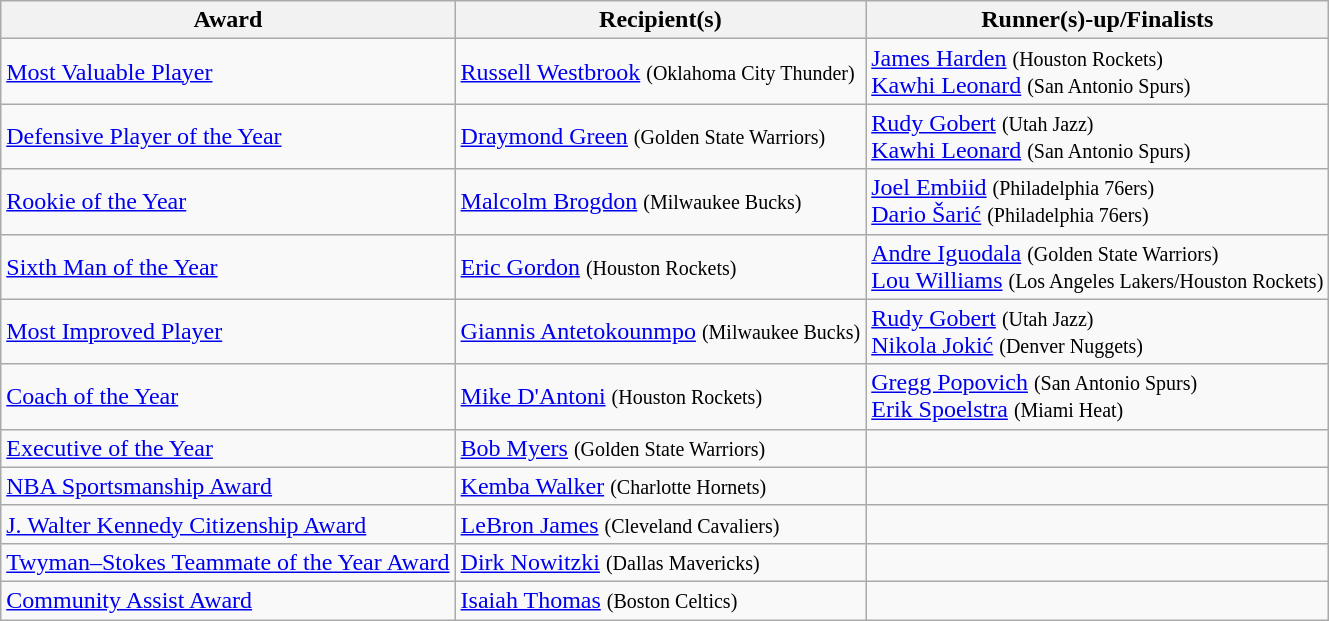<table class="wikitable">
<tr>
<th>Award</th>
<th>Recipient(s)</th>
<th>Runner(s)-up/Finalists</th>
</tr>
<tr>
<td><a href='#'>Most Valuable Player</a></td>
<td><a href='#'>Russell Westbrook</a> <small>(Oklahoma City Thunder)</small></td>
<td><a href='#'>James Harden</a> <small>(Houston Rockets)</small><br><a href='#'>Kawhi Leonard</a> <small>(San Antonio Spurs)</small></td>
</tr>
<tr>
<td><a href='#'>Defensive Player of the Year</a></td>
<td><a href='#'>Draymond Green</a> <small>(Golden State Warriors)</small></td>
<td><a href='#'>Rudy Gobert</a> <small>(Utah Jazz)</small><br><a href='#'>Kawhi Leonard</a> <small>(San Antonio Spurs)</small></td>
</tr>
<tr>
<td><a href='#'>Rookie of the Year</a></td>
<td><a href='#'>Malcolm Brogdon</a> <small>(Milwaukee Bucks)</small></td>
<td><a href='#'>Joel Embiid</a> <small>(Philadelphia 76ers)</small><br><a href='#'>Dario Šarić</a> <small>(Philadelphia 76ers)</small></td>
</tr>
<tr>
<td><a href='#'>Sixth Man of the Year</a></td>
<td><a href='#'>Eric Gordon</a> <small>(Houston Rockets)</small></td>
<td><a href='#'>Andre Iguodala</a> <small>(Golden State Warriors)</small><br><a href='#'>Lou Williams</a> <small>(Los Angeles Lakers/Houston Rockets)</small></td>
</tr>
<tr>
<td><a href='#'>Most Improved Player</a></td>
<td><a href='#'>Giannis Antetokounmpo</a> <small>(Milwaukee Bucks)</small></td>
<td><a href='#'>Rudy Gobert</a> <small>(Utah Jazz)</small><br><a href='#'>Nikola Jokić</a> <small>(Denver Nuggets)</small></td>
</tr>
<tr>
<td><a href='#'>Coach of the Year</a></td>
<td><a href='#'>Mike D'Antoni</a> <small>(Houston Rockets)</small></td>
<td><a href='#'>Gregg Popovich</a> <small>(San Antonio Spurs)</small><br><a href='#'>Erik Spoelstra</a> <small>(Miami Heat)</small></td>
</tr>
<tr>
<td><a href='#'>Executive of the Year</a></td>
<td><a href='#'>Bob Myers</a> <small>(Golden State Warriors)</small></td>
<td></td>
</tr>
<tr>
<td><a href='#'>NBA Sportsmanship Award</a></td>
<td><a href='#'>Kemba Walker</a> <small>(Charlotte Hornets)</small></td>
<td></td>
</tr>
<tr>
<td><a href='#'>J. Walter Kennedy Citizenship Award</a></td>
<td><a href='#'>LeBron James</a> <small>(Cleveland Cavaliers)</small></td>
<td></td>
</tr>
<tr>
<td><a href='#'>Twyman–Stokes Teammate of the Year Award</a></td>
<td><a href='#'>Dirk Nowitzki</a> <small>(Dallas Mavericks)</small></td>
<td></td>
</tr>
<tr>
<td><a href='#'>Community Assist Award</a></td>
<td><a href='#'>Isaiah Thomas</a> <small>(Boston Celtics)</small></td>
<td></td>
</tr>
</table>
